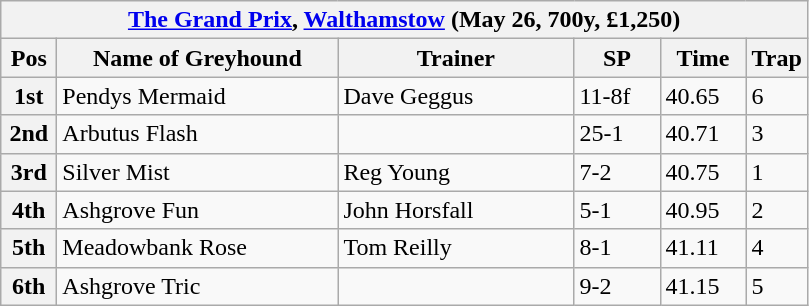<table class="wikitable">
<tr>
<th colspan="6"><a href='#'>The Grand Prix</a>, <a href='#'>Walthamstow</a> (May 26, 700y, £1,250)</th>
</tr>
<tr>
<th width=30>Pos</th>
<th width=180>Name of Greyhound</th>
<th width=150>Trainer</th>
<th width=50>SP</th>
<th width=50>Time</th>
<th width=30>Trap</th>
</tr>
<tr>
<th>1st</th>
<td>Pendys Mermaid</td>
<td>Dave Geggus</td>
<td>11-8f</td>
<td>40.65</td>
<td>6</td>
</tr>
<tr>
<th>2nd</th>
<td>Arbutus Flash</td>
<td></td>
<td>25-1</td>
<td>40.71</td>
<td>3</td>
</tr>
<tr>
<th>3rd</th>
<td>Silver Mist</td>
<td>Reg Young</td>
<td>7-2</td>
<td>40.75</td>
<td>1</td>
</tr>
<tr>
<th>4th</th>
<td>Ashgrove Fun</td>
<td>John Horsfall</td>
<td>5-1</td>
<td>40.95</td>
<td>2</td>
</tr>
<tr>
<th>5th</th>
<td>Meadowbank Rose</td>
<td>Tom Reilly</td>
<td>8-1</td>
<td>41.11</td>
<td>4</td>
</tr>
<tr>
<th>6th</th>
<td>Ashgrove Tric</td>
<td></td>
<td>9-2</td>
<td>41.15</td>
<td>5</td>
</tr>
</table>
